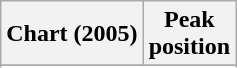<table class="wikitable sortable plainrowheaders" style="text-align:center">
<tr>
<th scope="col">Chart (2005)</th>
<th scope="col">Peak<br> position</th>
</tr>
<tr>
</tr>
<tr>
</tr>
</table>
